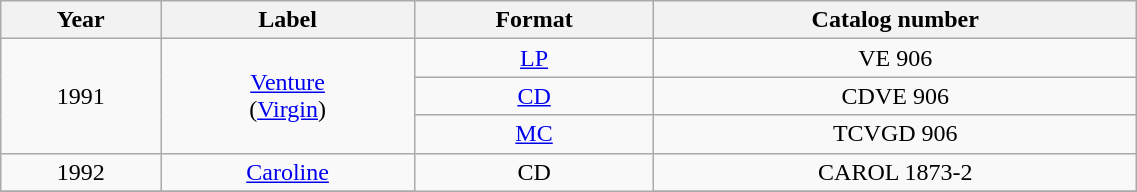<table class="wikitable" width="60%" border="1">
<tr>
<th>Year</th>
<th>Label</th>
<th>Format</th>
<th>Catalog number</th>
</tr>
<tr>
<td rowspan=3 align=center>1991</td>
<td rowspan=3 align=center><a href='#'>Venture</a><br>(<a href='#'>Virgin</a>)</td>
<td rowspan=1 align=center><a href='#'>LP</a></td>
<td align=center>VE 906</td>
</tr>
<tr>
<td rowspan=1 align=center><a href='#'>CD</a></td>
<td align=center>CDVE 906</td>
</tr>
<tr>
<td rowspan=1 align=center><a href='#'>MC</a></td>
<td align=center>TCVGD 906</td>
</tr>
<tr>
<td align=center>1992</td>
<td rowspan=1 align=center><a href='#'>Caroline</a></td>
<td rowspan=3 align=center>CD</td>
<td align=center>CAROL 1873-2</td>
</tr>
<tr>
</tr>
</table>
